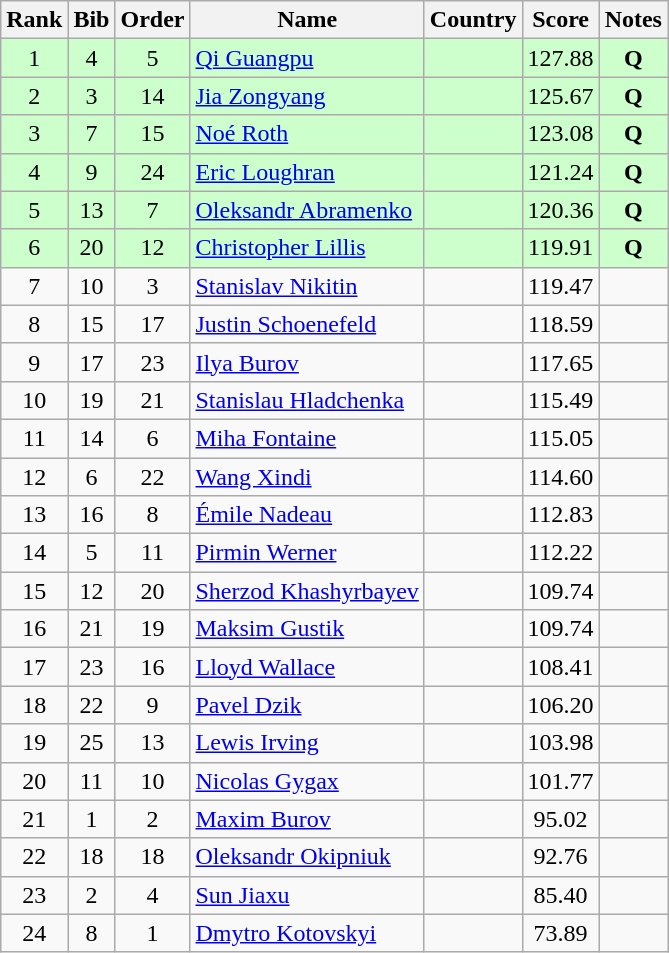<table class="wikitable sortable" style="text-align:center">
<tr>
<th>Rank</th>
<th>Bib</th>
<th>Order</th>
<th>Name</th>
<th>Country</th>
<th>Score</th>
<th>Notes</th>
</tr>
<tr bgcolor=#ccffcc>
<td>1</td>
<td>4</td>
<td>5</td>
<td align=left><a href='#'>Qi Guangpu</a></td>
<td align=left></td>
<td>127.88</td>
<td><strong>Q</strong></td>
</tr>
<tr bgcolor=#ccffcc>
<td>2</td>
<td>3</td>
<td>14</td>
<td align=left><a href='#'>Jia Zongyang</a></td>
<td align=left></td>
<td>125.67</td>
<td><strong>Q</strong></td>
</tr>
<tr bgcolor=#ccffcc>
<td>3</td>
<td>7</td>
<td>15</td>
<td align=left><a href='#'>Noé Roth</a></td>
<td align=left></td>
<td>123.08</td>
<td><strong>Q</strong></td>
</tr>
<tr bgcolor=#ccffcc>
<td>4</td>
<td>9</td>
<td>24</td>
<td align=left><a href='#'>Eric Loughran</a></td>
<td align=left></td>
<td>121.24</td>
<td><strong>Q</strong></td>
</tr>
<tr bgcolor=#ccffcc>
<td>5</td>
<td>13</td>
<td>7</td>
<td align=left><a href='#'>Oleksandr Abramenko</a></td>
<td align=left></td>
<td>120.36</td>
<td><strong>Q</strong></td>
</tr>
<tr bgcolor=#ccffcc>
<td>6</td>
<td>20</td>
<td>12</td>
<td align=left><a href='#'>Christopher Lillis</a></td>
<td align=left></td>
<td>119.91</td>
<td><strong>Q</strong></td>
</tr>
<tr>
<td>7</td>
<td>10</td>
<td>3</td>
<td align=left><a href='#'>Stanislav Nikitin</a></td>
<td align=left></td>
<td>119.47</td>
<td></td>
</tr>
<tr>
<td>8</td>
<td>15</td>
<td>17</td>
<td align=left><a href='#'>Justin Schoenefeld</a></td>
<td align=left></td>
<td>118.59</td>
<td></td>
</tr>
<tr>
<td>9</td>
<td>17</td>
<td>23</td>
<td align=left><a href='#'>Ilya Burov</a></td>
<td align=left></td>
<td>117.65</td>
<td></td>
</tr>
<tr>
<td>10</td>
<td>19</td>
<td>21</td>
<td align=left><a href='#'>Stanislau Hladchenka</a></td>
<td align=left></td>
<td>115.49</td>
<td></td>
</tr>
<tr>
<td>11</td>
<td>14</td>
<td>6</td>
<td align=left><a href='#'>Miha Fontaine</a></td>
<td align=left></td>
<td>115.05</td>
<td></td>
</tr>
<tr>
<td>12</td>
<td>6</td>
<td>22</td>
<td align=left><a href='#'>Wang Xindi</a></td>
<td align=left></td>
<td>114.60</td>
<td></td>
</tr>
<tr>
<td>13</td>
<td>16</td>
<td>8</td>
<td align=left><a href='#'>Émile Nadeau</a></td>
<td align=left></td>
<td>112.83</td>
<td></td>
</tr>
<tr>
<td>14</td>
<td>5</td>
<td>11</td>
<td align=left><a href='#'>Pirmin Werner</a></td>
<td align=left></td>
<td>112.22</td>
<td></td>
</tr>
<tr>
<td>15</td>
<td>12</td>
<td>20</td>
<td align=left><a href='#'>Sherzod Khashyrbayev</a></td>
<td align=left></td>
<td>109.74</td>
<td></td>
</tr>
<tr>
<td>16</td>
<td>21</td>
<td>19</td>
<td align=left><a href='#'>Maksim Gustik</a></td>
<td align=left></td>
<td>109.74</td>
<td></td>
</tr>
<tr>
<td>17</td>
<td>23</td>
<td>16</td>
<td align=left><a href='#'>Lloyd Wallace</a></td>
<td align=left></td>
<td>108.41</td>
<td></td>
</tr>
<tr>
<td>18</td>
<td>22</td>
<td>9</td>
<td align=left><a href='#'>Pavel Dzik</a></td>
<td align=left></td>
<td>106.20</td>
<td></td>
</tr>
<tr>
<td>19</td>
<td>25</td>
<td>13</td>
<td align=left><a href='#'>Lewis Irving</a></td>
<td align=left></td>
<td>103.98</td>
<td></td>
</tr>
<tr>
<td>20</td>
<td>11</td>
<td>10</td>
<td align=left><a href='#'>Nicolas Gygax</a></td>
<td align=left></td>
<td>101.77</td>
<td></td>
</tr>
<tr>
<td>21</td>
<td>1</td>
<td>2</td>
<td align=left><a href='#'>Maxim Burov</a></td>
<td align=left></td>
<td>95.02</td>
<td></td>
</tr>
<tr>
<td>22</td>
<td>18</td>
<td>18</td>
<td align=left><a href='#'>Oleksandr Okipniuk</a></td>
<td align=left></td>
<td>92.76</td>
<td></td>
</tr>
<tr>
<td>23</td>
<td>2</td>
<td>4</td>
<td align=left><a href='#'>Sun Jiaxu</a></td>
<td align=left></td>
<td>85.40</td>
<td></td>
</tr>
<tr>
<td>24</td>
<td>8</td>
<td>1</td>
<td align=left><a href='#'>Dmytro Kotovskyi</a></td>
<td align=left></td>
<td>73.89</td>
<td></td>
</tr>
</table>
